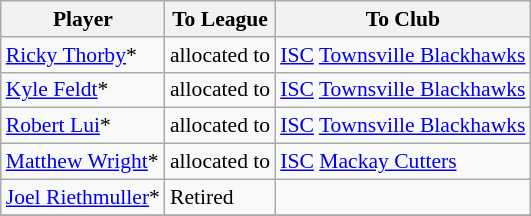<table class="wikitable" style="font-size:90%">
<tr bgcolor="#efefef">
<th width=" ">Player</th>
<th width=" ">To League</th>
<th width=" ">To Club</th>
</tr>
<tr>
<td> <a href='#'>Ricky Thorby</a>*</td>
<td>allocated to</td>
<td> <a href='#'>ISC</a> <a href='#'>Townsville Blackhawks</a></td>
</tr>
<tr>
<td> <a href='#'>Kyle Feldt</a>*</td>
<td>allocated to</td>
<td> <a href='#'>ISC</a> <a href='#'>Townsville Blackhawks</a></td>
</tr>
<tr>
<td> <a href='#'>Robert Lui</a>*</td>
<td>allocated to</td>
<td> <a href='#'>ISC</a> <a href='#'>Townsville Blackhawks</a></td>
</tr>
<tr>
<td> <a href='#'>Matthew Wright</a>*</td>
<td>allocated to</td>
<td> <a href='#'>ISC</a> <a href='#'>Mackay Cutters</a></td>
</tr>
<tr>
<td> <a href='#'>Joel Riethmuller</a>*</td>
<td>Retired</td>
<td></td>
</tr>
<tr>
</tr>
</table>
